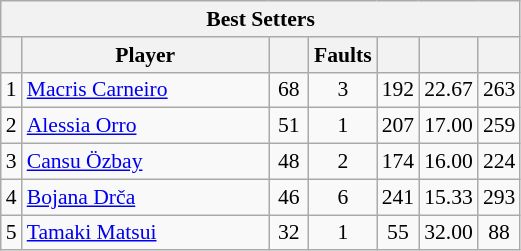<table class="wikitable sortable" style=font-size:90%>
<tr>
<th colspan=7>Best Setters</th>
</tr>
<tr>
<th></th>
<th width=158>Player</th>
<th width=20></th>
<th width=20>Faults</th>
<th width=20></th>
<th width=20></th>
<th width=20></th>
</tr>
<tr>
<td>1</td>
<td> <a href='#'>Macris Carneiro</a></td>
<td align=center>68</td>
<td align=center>3</td>
<td align=center>192</td>
<td align=center>22.67</td>
<td align=center>263</td>
</tr>
<tr>
<td>2</td>
<td> <a href='#'>Alessia Orro</a></td>
<td align=center>51</td>
<td align=center>1</td>
<td align=center>207</td>
<td align=center>17.00</td>
<td align=center>259</td>
</tr>
<tr>
<td>3</td>
<td> <a href='#'>Cansu Özbay</a></td>
<td align=center>48</td>
<td align=center>2</td>
<td align=center>174</td>
<td align=center>16.00</td>
<td align=center>224</td>
</tr>
<tr>
<td>4</td>
<td> <a href='#'>Bojana Drča</a></td>
<td align=center>46</td>
<td align=center>6</td>
<td align=center>241</td>
<td align=center>15.33</td>
<td align=center>293</td>
</tr>
<tr>
<td>5</td>
<td> <a href='#'>Tamaki Matsui</a></td>
<td align=center>32</td>
<td align=center>1</td>
<td align=center>55</td>
<td align=center>32.00</td>
<td align=center>88</td>
</tr>
</table>
